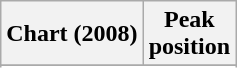<table class="wikitable sortable plainrowheaders" style="text-align:center">
<tr>
<th scope="col">Chart (2008)</th>
<th scope="col">Peak<br>position</th>
</tr>
<tr>
</tr>
<tr>
</tr>
<tr>
</tr>
<tr>
</tr>
</table>
